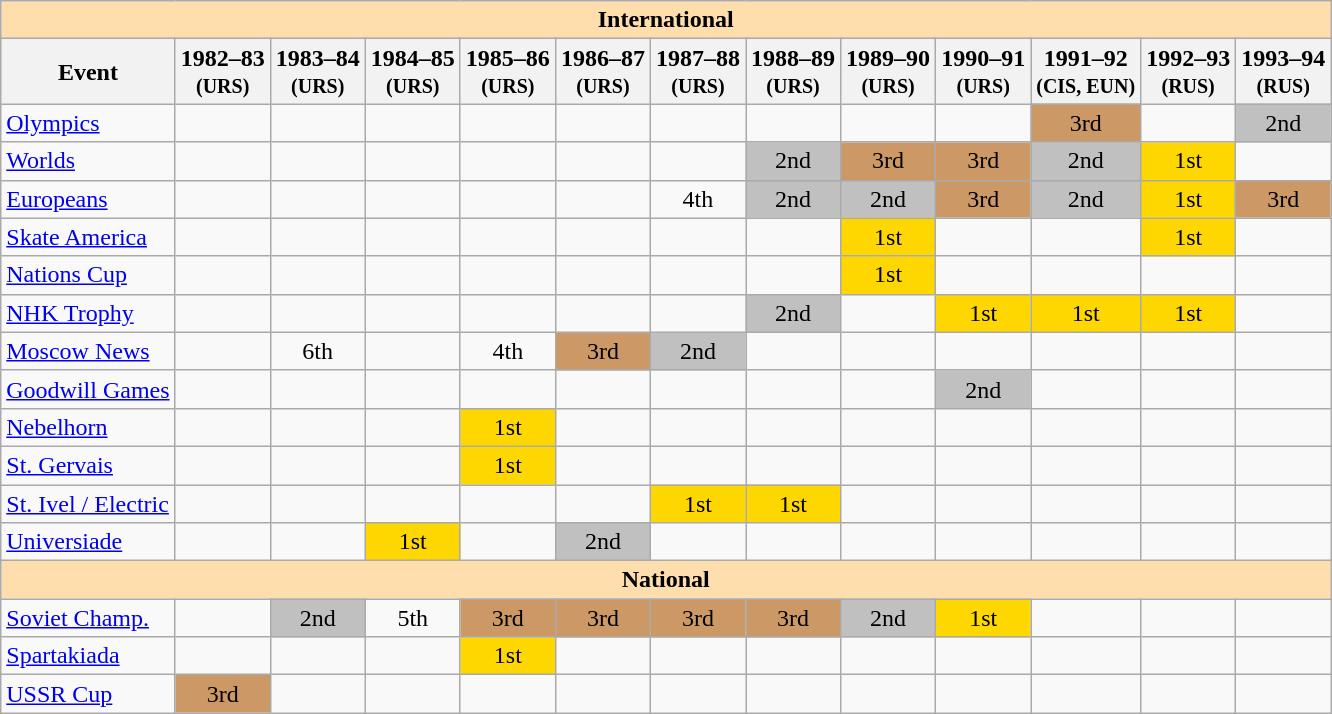<table class="wikitable" style="text-align:center">
<tr>
<th style="background-color: #ffdead; " colspan=13 align=center><strong>International</strong></th>
</tr>
<tr>
<th>Event</th>
<th>1982–83 <br> <small>(URS)</small></th>
<th>1983–84 <br> <small>(URS)</small></th>
<th>1984–85 <br> <small>(URS)</small></th>
<th>1985–86 <br> <small>(URS)</small></th>
<th>1986–87 <br> <small>(URS)</small></th>
<th>1987–88 <br> <small>(URS)</small></th>
<th>1988–89 <br> <small>(URS)</small></th>
<th>1989–90 <br> <small>(URS)</small></th>
<th>1990–91 <br> <small>(URS)</small></th>
<th>1991–92 <br> <small>(CIS, EUN)</small></th>
<th>1992–93 <br> <small>(RUS)</small></th>
<th>1993–94 <br> <small>(RUS)</small></th>
</tr>
<tr>
<td align=left><a href='#'>Olympics</a></td>
<td></td>
<td></td>
<td></td>
<td></td>
<td></td>
<td></td>
<td></td>
<td></td>
<td></td>
<td bgcolor=cc9966>3rd</td>
<td></td>
<td bgcolor=silver>2nd</td>
</tr>
<tr>
<td align=left><a href='#'>Worlds</a></td>
<td></td>
<td></td>
<td></td>
<td></td>
<td></td>
<td></td>
<td bgcolor=silver>2nd</td>
<td bgcolor=cc9966>3rd</td>
<td bgcolor=cc9966>3rd</td>
<td bgcolor=silver>2nd</td>
<td bgcolor=gold>1st</td>
<td></td>
</tr>
<tr>
<td align=left><a href='#'>Europeans</a></td>
<td></td>
<td></td>
<td></td>
<td></td>
<td></td>
<td>4th</td>
<td bgcolor=silver>2nd</td>
<td bgcolor=silver>2nd</td>
<td bgcolor=cc9966>3rd</td>
<td bgcolor=silver>2nd</td>
<td bgcolor=gold>1st</td>
<td bgcolor=cc9966>3rd</td>
</tr>
<tr>
<td align=left><a href='#'>Skate America</a></td>
<td></td>
<td></td>
<td></td>
<td></td>
<td></td>
<td></td>
<td></td>
<td bgcolor=gold>1st</td>
<td></td>
<td></td>
<td bgcolor=gold>1st</td>
<td></td>
</tr>
<tr>
<td align=left><a href='#'>Nations Cup</a></td>
<td></td>
<td></td>
<td></td>
<td></td>
<td></td>
<td></td>
<td></td>
<td bgcolor=gold>1st</td>
<td></td>
<td></td>
<td></td>
<td></td>
</tr>
<tr>
<td align=left><a href='#'>NHK Trophy</a></td>
<td></td>
<td></td>
<td></td>
<td></td>
<td></td>
<td></td>
<td bgcolor=silver>2nd</td>
<td></td>
<td bgcolor=gold>1st</td>
<td bgcolor=gold>1st</td>
<td bgcolor=gold>1st</td>
<td></td>
</tr>
<tr>
<td align=left><a href='#'>Moscow News</a></td>
<td></td>
<td>6th</td>
<td></td>
<td>4th</td>
<td bgcolor=cc9966>3rd</td>
<td bgcolor=silver>2nd</td>
<td></td>
<td></td>
<td></td>
<td></td>
<td></td>
<td></td>
</tr>
<tr>
<td align=left><a href='#'>Goodwill Games</a></td>
<td></td>
<td></td>
<td></td>
<td></td>
<td></td>
<td></td>
<td></td>
<td></td>
<td bgcolor=silver>2nd</td>
<td></td>
<td></td>
<td></td>
</tr>
<tr>
<td align=left><a href='#'>Nebelhorn</a></td>
<td></td>
<td></td>
<td></td>
<td bgcolor=gold>1st</td>
<td></td>
<td></td>
<td></td>
<td></td>
<td></td>
<td></td>
<td></td>
<td></td>
</tr>
<tr>
<td align=left><a href='#'>St. Gervais</a></td>
<td></td>
<td></td>
<td></td>
<td bgcolor=gold>1st</td>
<td></td>
<td></td>
<td></td>
<td></td>
<td></td>
<td></td>
<td></td>
<td></td>
</tr>
<tr>
<td align=left><a href='#'>St. Ivel / Electric</a></td>
<td></td>
<td></td>
<td></td>
<td></td>
<td></td>
<td bgcolor=gold>1st</td>
<td bgcolor=gold>1st</td>
<td></td>
<td></td>
<td></td>
<td></td>
<td></td>
</tr>
<tr>
<td align=left><a href='#'>Universiade</a></td>
<td></td>
<td></td>
<td bgcolor=gold>1st</td>
<td></td>
<td bgcolor=silver>2nd</td>
<td></td>
<td></td>
<td></td>
<td></td>
<td></td>
<td></td>
<td></td>
</tr>
<tr>
<th style="background-color: #ffdead; " colspan=13 align=center><strong>National</strong></th>
</tr>
<tr>
<td align=left><a href='#'>Soviet Champ.</a></td>
<td></td>
<td bgcolor=silver>2nd</td>
<td>5th</td>
<td bgcolor=cc9966>3rd</td>
<td bgcolor=cc9966>3rd</td>
<td bgcolor=cc9966>3rd</td>
<td bgcolor=cc9966>3rd</td>
<td bgcolor=silver>2nd</td>
<td bgcolor=gold>1st</td>
<td></td>
<td></td>
<td></td>
</tr>
<tr>
<td align=left><a href='#'>Spartakiada</a></td>
<td></td>
<td></td>
<td></td>
<td bgcolor=gold>1st</td>
<td></td>
<td></td>
<td></td>
<td></td>
<td></td>
<td></td>
<td></td>
<td></td>
</tr>
<tr>
<td align=left><a href='#'>USSR Cup</a></td>
<td bgcolor=cc9966>3rd</td>
<td></td>
<td></td>
<td></td>
<td></td>
<td></td>
<td></td>
<td></td>
<td></td>
<td></td>
<td></td>
<td></td>
</tr>
</table>
